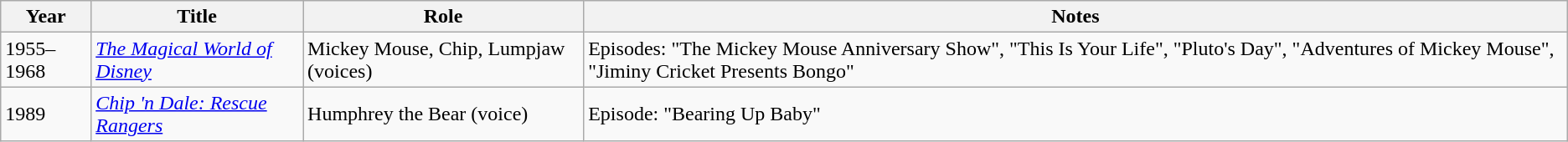<table class="wikitable sortable">
<tr>
<th>Year</th>
<th>Title</th>
<th>Role</th>
<th class="unsortable">Notes</th>
</tr>
<tr>
<td>1955–1968</td>
<td><em><a href='#'>The Magical World of Disney</a></em></td>
<td>Mickey Mouse, Chip, Lumpjaw (voices)</td>
<td>Episodes: "The Mickey Mouse Anniversary Show", "This Is Your Life", "Pluto's Day", "Adventures of Mickey Mouse", "Jiminy Cricket Presents Bongo"</td>
</tr>
<tr>
<td>1989</td>
<td><em><a href='#'>Chip 'n Dale: Rescue Rangers</a></em></td>
<td>Humphrey the Bear (voice)</td>
<td>Episode: "Bearing Up Baby"</td>
</tr>
</table>
